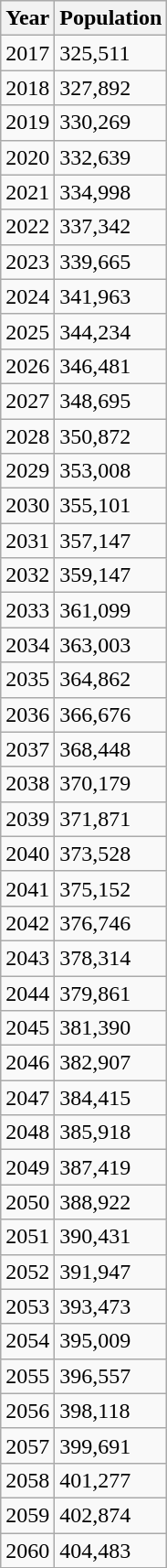<table class="wikitable sortable mw-collapsible mw-collapsed">
<tr>
<th scope="col">Year</th>
<th scope="col">Population</th>
</tr>
<tr>
<td>2017</td>
<td>325,511</td>
</tr>
<tr>
<td>2018</td>
<td>327,892</td>
</tr>
<tr>
<td>2019</td>
<td>330,269</td>
</tr>
<tr>
<td>2020</td>
<td>332,639</td>
</tr>
<tr>
<td>2021</td>
<td>334,998</td>
</tr>
<tr>
<td>2022</td>
<td>337,342</td>
</tr>
<tr>
<td>2023</td>
<td>339,665</td>
</tr>
<tr>
<td>2024</td>
<td>341,963</td>
</tr>
<tr>
<td>2025</td>
<td>344,234</td>
</tr>
<tr>
<td>2026</td>
<td>346,481</td>
</tr>
<tr>
<td>2027</td>
<td>348,695</td>
</tr>
<tr>
<td>2028</td>
<td>350,872</td>
</tr>
<tr>
<td>2029</td>
<td>353,008</td>
</tr>
<tr>
<td>2030</td>
<td>355,101</td>
</tr>
<tr>
<td>2031</td>
<td>357,147</td>
</tr>
<tr>
<td>2032</td>
<td>359,147</td>
</tr>
<tr>
<td>2033</td>
<td>361,099</td>
</tr>
<tr>
<td>2034</td>
<td>363,003</td>
</tr>
<tr>
<td>2035</td>
<td>364,862</td>
</tr>
<tr>
<td>2036</td>
<td>366,676</td>
</tr>
<tr>
<td>2037</td>
<td>368,448</td>
</tr>
<tr>
<td>2038</td>
<td>370,179</td>
</tr>
<tr>
<td>2039</td>
<td>371,871</td>
</tr>
<tr>
<td>2040</td>
<td>373,528</td>
</tr>
<tr>
<td>2041</td>
<td>375,152</td>
</tr>
<tr>
<td>2042</td>
<td>376,746</td>
</tr>
<tr>
<td>2043</td>
<td>378,314</td>
</tr>
<tr>
<td>2044</td>
<td>379,861</td>
</tr>
<tr>
<td>2045</td>
<td>381,390</td>
</tr>
<tr>
<td>2046</td>
<td>382,907</td>
</tr>
<tr>
<td>2047</td>
<td>384,415</td>
</tr>
<tr>
<td>2048</td>
<td>385,918</td>
</tr>
<tr>
<td>2049</td>
<td>387,419</td>
</tr>
<tr>
<td>2050</td>
<td>388,922</td>
</tr>
<tr>
<td>2051</td>
<td>390,431</td>
</tr>
<tr>
<td>2052</td>
<td>391,947</td>
</tr>
<tr>
<td>2053</td>
<td>393,473</td>
</tr>
<tr>
<td>2054</td>
<td>395,009</td>
</tr>
<tr>
<td>2055</td>
<td>396,557</td>
</tr>
<tr>
<td>2056</td>
<td>398,118</td>
</tr>
<tr>
<td>2057</td>
<td>399,691</td>
</tr>
<tr>
<td>2058</td>
<td>401,277</td>
</tr>
<tr>
<td>2059</td>
<td>402,874</td>
</tr>
<tr>
<td>2060</td>
<td>404,483</td>
</tr>
</table>
